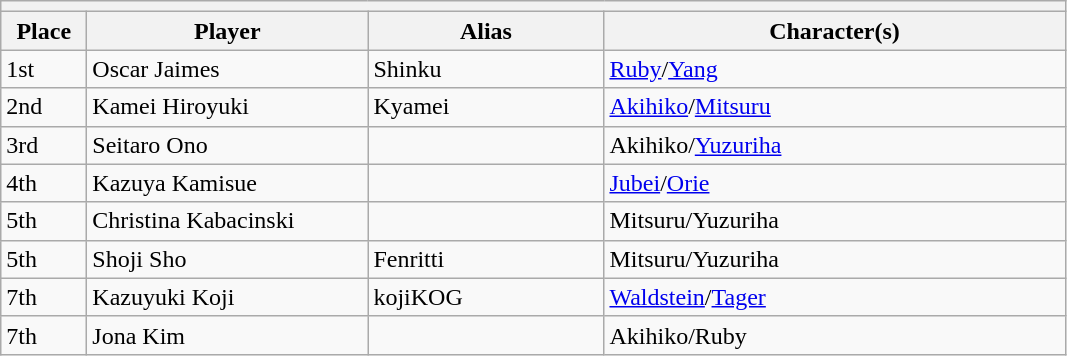<table class="wikitable">
<tr>
<th colspan=4></th>
</tr>
<tr>
<th style="width:50px;">Place</th>
<th style="width:180px;">Player</th>
<th style="width:150px;">Alias</th>
<th style="width:300px;">Character(s)</th>
</tr>
<tr>
<td>1st</td>
<td> Oscar Jaimes</td>
<td>Shinku</td>
<td><a href='#'>Ruby</a>/<a href='#'>Yang</a></td>
</tr>
<tr>
<td>2nd</td>
<td> Kamei Hiroyuki</td>
<td>Kyamei</td>
<td><a href='#'>Akihiko</a>/<a href='#'>Mitsuru</a></td>
</tr>
<tr>
<td>3rd</td>
<td> Seitaro Ono</td>
<td></td>
<td>Akihiko/<a href='#'>Yuzuriha</a></td>
</tr>
<tr>
<td>4th</td>
<td> Kazuya Kamisue</td>
<td></td>
<td><a href='#'>Jubei</a>/<a href='#'>Orie</a></td>
</tr>
<tr>
<td>5th</td>
<td> Christina Kabacinski</td>
<td></td>
<td>Mitsuru/Yuzuriha</td>
</tr>
<tr>
<td>5th</td>
<td> Shoji Sho</td>
<td>Fenritti</td>
<td>Mitsuru/Yuzuriha</td>
</tr>
<tr>
<td>7th</td>
<td> Kazuyuki Koji</td>
<td>kojiKOG</td>
<td><a href='#'>Waldstein</a>/<a href='#'>Tager</a></td>
</tr>
<tr>
<td>7th</td>
<td> Jona Kim</td>
<td></td>
<td>Akihiko/Ruby</td>
</tr>
</table>
